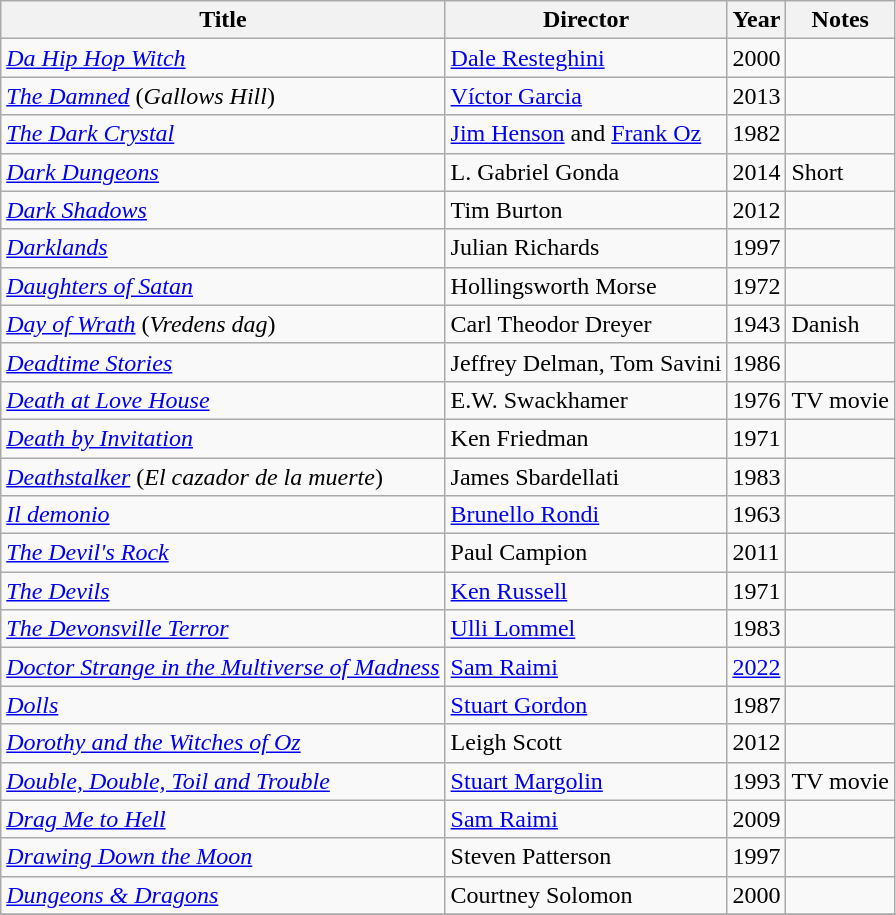<table class="wikitable">
<tr>
<th>Title</th>
<th>Director</th>
<th>Year</th>
<th>Notes</th>
</tr>
<tr>
<td><em><a href='#'>Da Hip Hop Witch</a></em></td>
<td><a href='#'>Dale Resteghini</a></td>
<td>2000</td>
<td></td>
</tr>
<tr>
<td><em><a href='#'>The Damned</a></em>  (<em>Gallows Hill</em>)</td>
<td><a href='#'>Víctor Garcia</a></td>
<td>2013</td>
<td></td>
</tr>
<tr>
<td><em><a href='#'>The Dark Crystal</a></em></td>
<td><a href='#'>Jim Henson</a> and <a href='#'>Frank Oz</a></td>
<td>1982</td>
<td></td>
</tr>
<tr>
<td><em><a href='#'>Dark Dungeons</a></em></td>
<td>L. Gabriel Gonda</td>
<td>2014</td>
<td>Short</td>
</tr>
<tr>
<td><em><a href='#'>Dark Shadows</a></em></td>
<td>Tim Burton</td>
<td>2012</td>
<td></td>
</tr>
<tr>
<td><em><a href='#'>Darklands</a></em></td>
<td>Julian Richards</td>
<td>1997</td>
<td></td>
</tr>
<tr>
<td><em><a href='#'>Daughters of Satan</a></em></td>
<td>Hollingsworth Morse</td>
<td>1972</td>
<td></td>
</tr>
<tr>
<td><em><a href='#'>Day of Wrath</a></em>  (<em>Vredens dag</em>)</td>
<td>Carl Theodor Dreyer</td>
<td>1943</td>
<td>Danish</td>
</tr>
<tr>
<td><em><a href='#'>Deadtime Stories</a></em></td>
<td>Jeffrey Delman, Tom Savini</td>
<td>1986</td>
<td></td>
</tr>
<tr>
<td><em><a href='#'>Death at Love House</a></em></td>
<td>E.W. Swackhamer</td>
<td>1976</td>
<td>TV movie</td>
</tr>
<tr>
<td><em><a href='#'>Death by Invitation</a></em></td>
<td>Ken Friedman</td>
<td>1971</td>
<td></td>
</tr>
<tr>
<td><em><a href='#'>Deathstalker</a></em>  (<em>El cazador de la muerte</em>)</td>
<td>James Sbardellati</td>
<td>1983</td>
<td></td>
</tr>
<tr>
<td><em><a href='#'>Il demonio</a></em></td>
<td><a href='#'>Brunello Rondi</a></td>
<td>1963</td>
<td></td>
</tr>
<tr>
<td><em><a href='#'>The Devil's Rock</a></em></td>
<td>Paul Campion</td>
<td>2011</td>
<td></td>
</tr>
<tr>
<td><em><a href='#'>The Devils</a></em></td>
<td><a href='#'>Ken Russell</a></td>
<td>1971</td>
<td></td>
</tr>
<tr>
<td><em><a href='#'>The Devonsville Terror</a></em></td>
<td><a href='#'>Ulli Lommel</a></td>
<td>1983</td>
<td></td>
</tr>
<tr>
<td><em><a href='#'>Doctor Strange in the Multiverse of Madness</a></em></td>
<td><a href='#'>Sam Raimi</a></td>
<td><a href='#'>2022</a></td>
<td></td>
</tr>
<tr>
<td><em><a href='#'>Dolls</a></em></td>
<td><a href='#'>Stuart Gordon</a></td>
<td>1987</td>
<td></td>
</tr>
<tr>
<td><em><a href='#'>Dorothy and the Witches of Oz</a></em></td>
<td>Leigh Scott</td>
<td>2012</td>
<td></td>
</tr>
<tr>
<td><em><a href='#'>Double, Double, Toil and Trouble</a></em></td>
<td><a href='#'>Stuart Margolin</a></td>
<td>1993</td>
<td>TV movie</td>
</tr>
<tr>
<td><em><a href='#'>Drag Me to Hell</a></em></td>
<td><a href='#'>Sam Raimi</a></td>
<td>2009</td>
<td></td>
</tr>
<tr>
<td><em><a href='#'>Drawing Down the Moon</a></em></td>
<td>Steven Patterson</td>
<td>1997</td>
<td></td>
</tr>
<tr>
<td><em><a href='#'>Dungeons & Dragons</a></em></td>
<td>Courtney Solomon</td>
<td>2000</td>
<td></td>
</tr>
<tr>
</tr>
</table>
